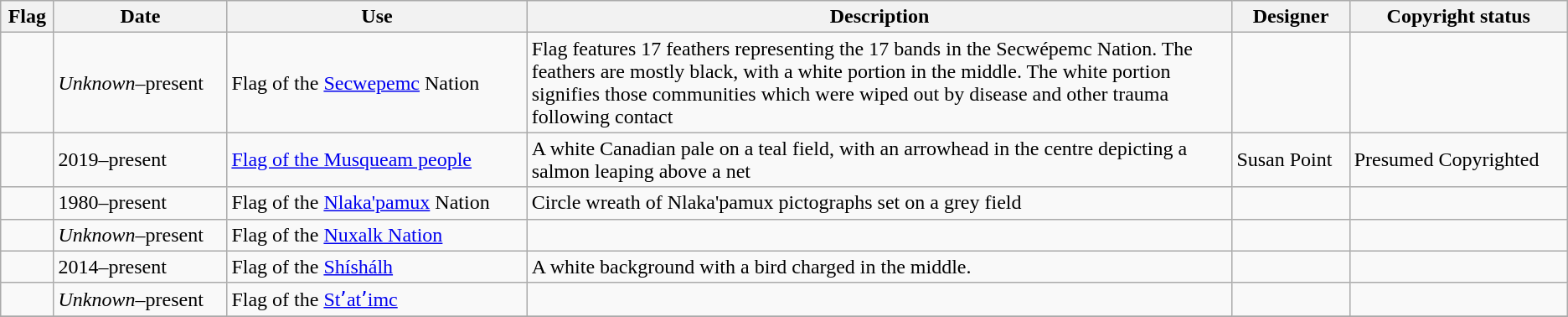<table class="wikitable">
<tr>
<th scope="col">Flag</th>
<th scope="col">Date</th>
<th scope="col">Use</th>
<th scope="col" style="width: 45%;">Description</th>
<th scope="col">Designer</th>
<th scope="col">Copyright status</th>
</tr>
<tr>
<td></td>
<td><em>Unknown</em>–present</td>
<td>Flag of the <a href='#'>Secwepemc</a> Nation</td>
<td>Flag features 17 feathers representing the 17 bands in the Secwépemc Nation. The feathers are mostly black, with a white portion in the middle. The white portion signifies those communities which were wiped out by disease and other trauma following contact</td>
<td></td>
<td></td>
</tr>
<tr>
<td></td>
<td>2019–present</td>
<td><a href='#'>Flag of the Musqueam people</a></td>
<td>A white Canadian pale on a teal field, with an arrowhead in the centre depicting a salmon leaping above a net</td>
<td>Susan Point</td>
<td>Presumed Copyrighted</td>
</tr>
<tr>
<td></td>
<td>1980–present</td>
<td>Flag of the <a href='#'>Nlaka'pamux</a> Nation</td>
<td>Circle wreath of Nlaka'pamux pictographs set on a grey field</td>
<td></td>
<td></td>
</tr>
<tr>
<td></td>
<td><em>Unknown</em>–present</td>
<td>Flag of the <a href='#'>Nuxalk Nation</a></td>
<td></td>
<td></td>
<td></td>
</tr>
<tr>
<td></td>
<td>2014–present</td>
<td>Flag of the <a href='#'>Shíshálh</a></td>
<td>A white background with a bird charged in the middle.</td>
<td></td>
<td></td>
</tr>
<tr>
<td></td>
<td><em>Unknown</em>–present</td>
<td>Flag of the <a href='#'>Stʼatʼimc</a></td>
<td></td>
<td></td>
<td></td>
</tr>
<tr>
</tr>
</table>
